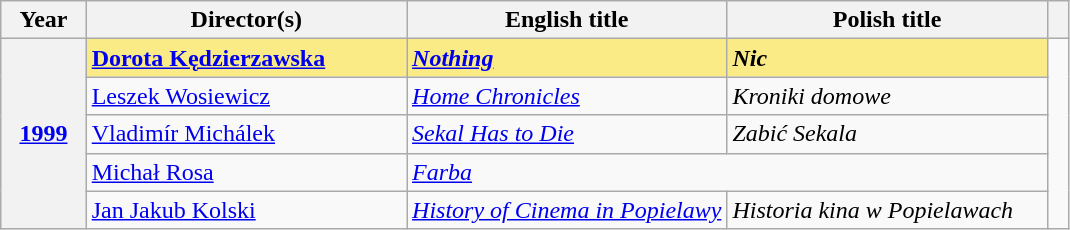<table class="wikitable sortable">
<tr>
<th scope="col" style="width:8%;">Year</th>
<th scope="col" style="width:30%;">Director(s)</th>
<th scope="col" style="width:30%;">English title</th>
<th>Polish title</th>
<th scope="col" style="width:2%;"></th>
</tr>
<tr>
<th scope="row" rowspan=5 style="text-align:center;"><a href='#'>1999</a><br></th>
<td style="background:#FAEB86;"><strong><a href='#'>Dorota Kędzierzawska</a></strong></td>
<td style="background:#FAEB86;"><strong><a href='#'><em>Nothing</em></a></strong></td>
<td style="background:#FAEB86;"><strong><em>Nic</em></strong></td>
<td rowspan="5"></td>
</tr>
<tr>
<td><a href='#'>Leszek Wosiewicz</a></td>
<td><em><a href='#'>Home Chronicles</a></em></td>
<td><em>Kroniki domowe</em></td>
</tr>
<tr>
<td><a href='#'>Vladimír Michálek</a></td>
<td><em><a href='#'>Sekal Has to Die</a></em></td>
<td><em>Zabić Sekala</em></td>
</tr>
<tr>
<td><a href='#'>Michał Rosa</a></td>
<td colspan="2"><em><a href='#'>Farba</a></em></td>
</tr>
<tr>
<td><a href='#'>Jan Jakub Kolski</a></td>
<td><em><a href='#'>History of Cinema in Popielawy</a></em></td>
<td><em>Historia kina w Popielawach</em></td>
</tr>
</table>
